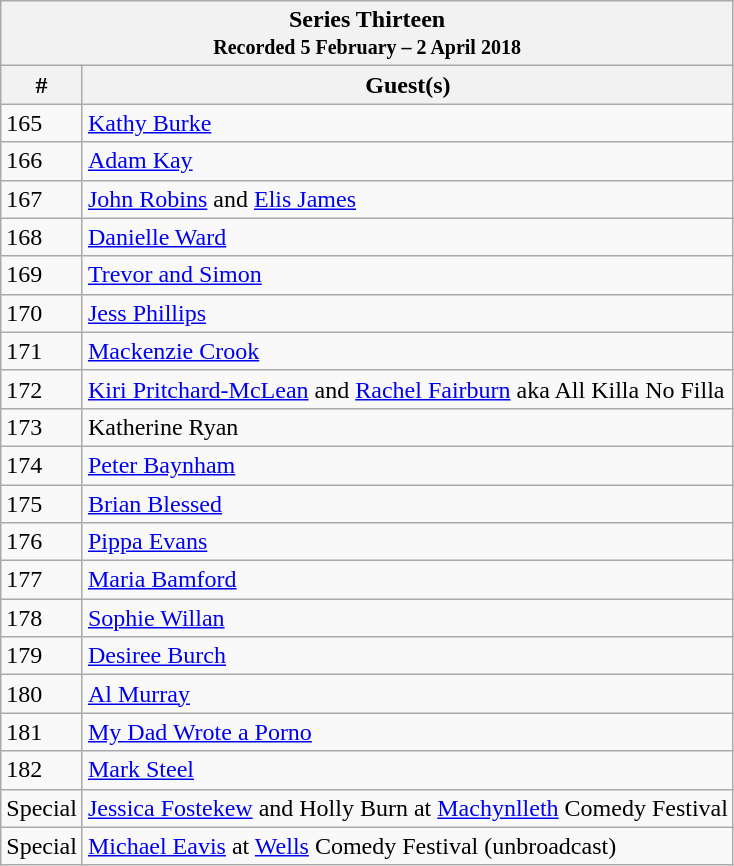<table class="wikitable">
<tr>
<th colspan="3">Series Thirteen<br><small>Recorded 5 February – 2 April 2018</small></th>
</tr>
<tr>
<th>#</th>
<th>Guest(s)</th>
</tr>
<tr>
<td>165</td>
<td><a href='#'>Kathy Burke</a></td>
</tr>
<tr>
<td>166</td>
<td><a href='#'>Adam Kay</a></td>
</tr>
<tr>
<td>167</td>
<td><a href='#'>John Robins</a> and <a href='#'>Elis James</a></td>
</tr>
<tr>
<td>168</td>
<td><a href='#'>Danielle Ward</a></td>
</tr>
<tr>
<td>169</td>
<td><a href='#'>Trevor and Simon</a></td>
</tr>
<tr>
<td>170</td>
<td><a href='#'>Jess Phillips</a></td>
</tr>
<tr>
<td>171</td>
<td><a href='#'>Mackenzie Crook</a></td>
</tr>
<tr>
<td>172</td>
<td><a href='#'>Kiri Pritchard-McLean</a> and <a href='#'>Rachel Fairburn</a> aka All Killa No Filla</td>
</tr>
<tr>
<td>173</td>
<td>Katherine Ryan</td>
</tr>
<tr>
<td>174</td>
<td><a href='#'>Peter Baynham</a></td>
</tr>
<tr>
<td>175</td>
<td><a href='#'>Brian Blessed</a></td>
</tr>
<tr>
<td>176</td>
<td><a href='#'>Pippa Evans</a></td>
</tr>
<tr>
<td>177</td>
<td><a href='#'>Maria Bamford</a></td>
</tr>
<tr>
<td>178</td>
<td><a href='#'>Sophie Willan</a></td>
</tr>
<tr>
<td>179</td>
<td><a href='#'>Desiree Burch</a></td>
</tr>
<tr>
<td>180</td>
<td><a href='#'>Al Murray</a></td>
</tr>
<tr>
<td>181</td>
<td><a href='#'>My Dad Wrote a Porno</a></td>
</tr>
<tr>
<td>182</td>
<td><a href='#'>Mark Steel</a></td>
</tr>
<tr>
<td>Special</td>
<td><a href='#'>Jessica Fostekew</a> and Holly Burn at <a href='#'>Machynlleth</a> Comedy Festival</td>
</tr>
<tr>
<td>Special</td>
<td><a href='#'>Michael Eavis</a> at <a href='#'>Wells</a> Comedy Festival (unbroadcast)</td>
</tr>
</table>
